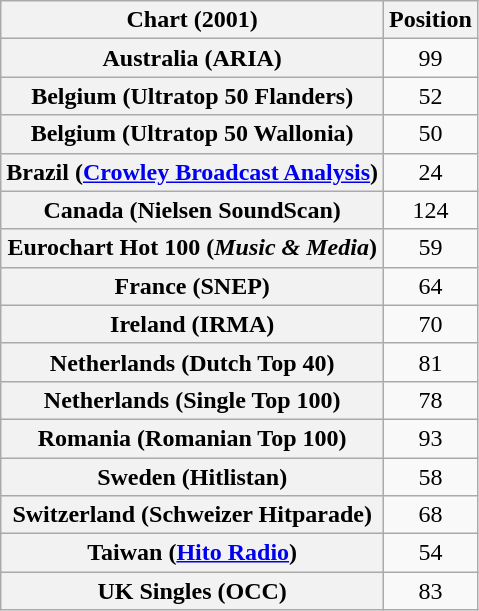<table class="wikitable sortable plainrowheaders" style="text-align:center">
<tr>
<th scope="col">Chart (2001)</th>
<th scope="col">Position</th>
</tr>
<tr>
<th scope="row">Australia (ARIA)</th>
<td>99</td>
</tr>
<tr>
<th scope="row">Belgium (Ultratop 50 Flanders)</th>
<td>52</td>
</tr>
<tr>
<th scope="row">Belgium (Ultratop 50 Wallonia)</th>
<td>50</td>
</tr>
<tr>
<th scope="row">Brazil (<a href='#'>Crowley Broadcast Analysis</a>)</th>
<td>24</td>
</tr>
<tr>
<th scope="row">Canada (Nielsen SoundScan)</th>
<td>124</td>
</tr>
<tr>
<th scope="row">Eurochart Hot 100 (<em>Music & Media</em>)</th>
<td>59</td>
</tr>
<tr>
<th scope="row">France (SNEP)</th>
<td>64</td>
</tr>
<tr>
<th scope="row">Ireland (IRMA)</th>
<td>70</td>
</tr>
<tr>
<th scope="row">Netherlands (Dutch Top 40)</th>
<td>81</td>
</tr>
<tr>
<th scope="row">Netherlands (Single Top 100)</th>
<td>78</td>
</tr>
<tr>
<th scope="row">Romania (Romanian Top 100)</th>
<td>93</td>
</tr>
<tr>
<th scope="row">Sweden (Hitlistan)</th>
<td>58</td>
</tr>
<tr>
<th scope="row">Switzerland (Schweizer Hitparade)</th>
<td>68</td>
</tr>
<tr>
<th scope="row">Taiwan (<a href='#'>Hito Radio</a>)</th>
<td>54</td>
</tr>
<tr>
<th scope="row">UK Singles (OCC)</th>
<td>83</td>
</tr>
</table>
